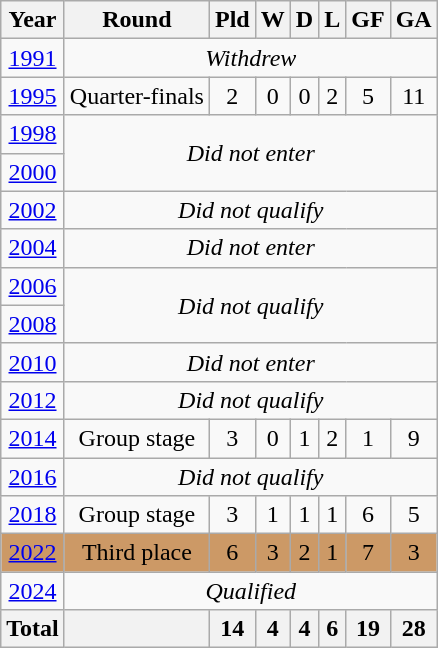<table class="wikitable" style="text-align: center;">
<tr>
<th>Year</th>
<th>Round</th>
<th>Pld</th>
<th>W</th>
<th>D</th>
<th>L</th>
<th>GF</th>
<th>GA</th>
</tr>
<tr>
<td><a href='#'>1991</a></td>
<td colspan=8><em>Withdrew</em></td>
</tr>
<tr>
<td><a href='#'>1995</a></td>
<td>Quarter-finals</td>
<td>2</td>
<td>0</td>
<td>0</td>
<td>2</td>
<td>5</td>
<td>11</td>
</tr>
<tr>
<td> <a href='#'>1998</a></td>
<td colspan=8 rowspan=2><em>Did not enter</em></td>
</tr>
<tr>
<td> <a href='#'>2000</a></td>
</tr>
<tr>
<td> <a href='#'>2002</a></td>
<td colspan=8><em>Did not qualify</em></td>
</tr>
<tr>
<td> <a href='#'>2004</a></td>
<td colspan=8><em>Did not enter</em></td>
</tr>
<tr>
<td> <a href='#'>2006</a></td>
<td colspan=8 rowspan=2><em>Did not qualify</em></td>
</tr>
<tr>
<td> <a href='#'>2008</a></td>
</tr>
<tr>
<td> <a href='#'>2010</a></td>
<td colspan=8><em>Did not enter</em></td>
</tr>
<tr>
<td> <a href='#'>2012</a></td>
<td colspan=8><em>Did not qualify</em></td>
</tr>
<tr>
<td> <a href='#'>2014</a></td>
<td>Group stage</td>
<td>3</td>
<td>0</td>
<td>1</td>
<td>2</td>
<td>1</td>
<td>9</td>
</tr>
<tr>
<td> <a href='#'>2016</a></td>
<td colspan=8><em>Did not qualify</em></td>
</tr>
<tr>
<td> <a href='#'>2018</a></td>
<td>Group stage</td>
<td>3</td>
<td>1</td>
<td>1</td>
<td>1</td>
<td>6</td>
<td>5</td>
</tr>
<tr bgcolor="#cc9966">
<td> <a href='#'>2022</a></td>
<td>Third place</td>
<td>6</td>
<td>3</td>
<td>2</td>
<td>1</td>
<td>7</td>
<td>3</td>
</tr>
<tr>
<td> <a href='#'>2024</a></td>
<td colspan=8><em>Qualified</em></td>
</tr>
<tr>
<th>Total</th>
<th></th>
<th>14</th>
<th>4</th>
<th>4</th>
<th>6</th>
<th>19</th>
<th>28</th>
</tr>
</table>
